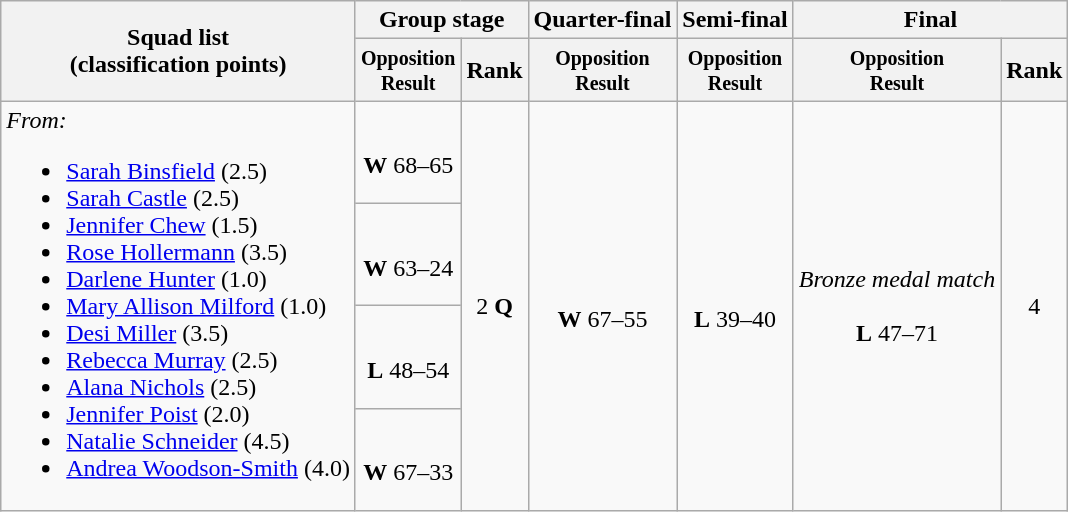<table class=wikitable>
<tr>
<th rowspan="2">Squad list<br>(classification points)</th>
<th colspan="2">Group stage</th>
<th>Quarter-final</th>
<th>Semi-final</th>
<th colspan="2">Final</th>
</tr>
<tr>
<th style="line-height:1em"><small>Opposition<br>Result</small></th>
<th>Rank</th>
<th style="line-height:1em"><small>Opposition<br>Result</small></th>
<th style="line-height:1em"><small>Opposition<br>Result</small></th>
<th style="line-height:1em"><small>Opposition<br>Result</small></th>
<th>Rank</th>
</tr>
<tr>
<td rowspan="4"><em>From:</em><br><ul><li><a href='#'>Sarah Binsfield</a> (2.5)</li><li><a href='#'>Sarah Castle</a> (2.5)</li><li><a href='#'>Jennifer Chew</a> (1.5)</li><li><a href='#'>Rose Hollermann</a> (3.5)</li><li><a href='#'>Darlene Hunter</a> (1.0)</li><li><a href='#'>Mary Allison Milford</a> (1.0)</li><li><a href='#'>Desi Miller</a> (3.5)</li><li><a href='#'>Rebecca Murray</a> (2.5)</li><li><a href='#'>Alana Nichols</a> (2.5)</li><li><a href='#'>Jennifer Poist</a> (2.0)</li><li><a href='#'>Natalie Schneider</a> (4.5)</li><li><a href='#'>Andrea Woodson-Smith</a> (4.0)</li></ul></td>
<td style="text-align:center;"><br><strong>W</strong> 68–65</td>
<td style="text-align:center;" rowspan="4">2 <strong>Q</strong></td>
<td style="text-align:center;" rowspan="4"><br><strong>W</strong> 67–55</td>
<td style="text-align:center;" rowspan="4"><br><strong>L</strong> 39–40</td>
<td style="text-align:center;" rowspan="4"><em>Bronze medal match</em><br><br><strong>L</strong> 47–71</td>
<td style="text-align:center;" rowspan="4">4</td>
</tr>
<tr>
<td style="text-align:center;"><br><strong>W</strong> 63–24</td>
</tr>
<tr>
<td style="text-align:center;"><br><strong>L</strong> 48–54</td>
</tr>
<tr>
<td style="text-align:center;"><br><strong>W</strong> 67–33</td>
</tr>
</table>
